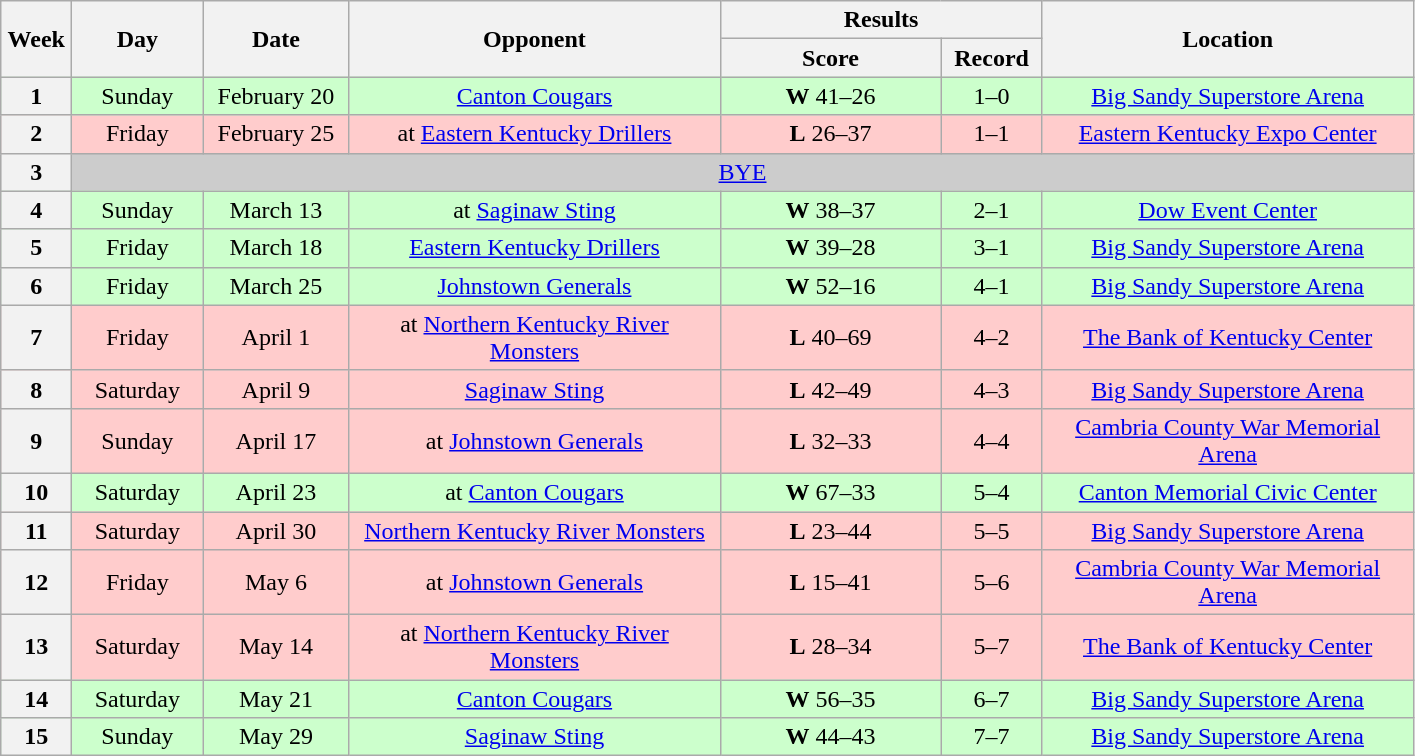<table class="wikitable">
<tr>
<th rowspan="2" width="40">Week</th>
<th rowspan="2" width="80">Day</th>
<th rowspan="2" width="90">Date</th>
<th rowspan="2" width="240">Opponent</th>
<th colspan="2" width="200">Results</th>
<th rowspan="2" width="240">Location</th>
</tr>
<tr>
<th width="140">Score</th>
<th width="60">Record</th>
</tr>
<tr align="center" bgcolor="#CCFFCC">
<th>1</th>
<td>Sunday</td>
<td>February 20</td>
<td><a href='#'>Canton Cougars</a></td>
<td><strong>W</strong> 41–26</td>
<td>1–0</td>
<td><a href='#'>Big Sandy Superstore Arena</a></td>
</tr>
<tr align="center" bgcolor="#FFCCCC">
<th>2</th>
<td>Friday</td>
<td>February 25</td>
<td>at <a href='#'>Eastern Kentucky Drillers</a></td>
<td><strong>L</strong> 26–37</td>
<td>1–1</td>
<td><a href='#'>Eastern Kentucky Expo Center</a></td>
</tr>
<tr align="center" bgcolor="#CCCCCC">
<th>3</th>
<td colSpan=6><a href='#'>BYE</a></td>
</tr>
<tr align="center" bgcolor="#CCFFCC">
<th>4</th>
<td>Sunday</td>
<td>March 13</td>
<td>at <a href='#'>Saginaw Sting</a></td>
<td><strong>W</strong> 38–37</td>
<td>2–1</td>
<td><a href='#'>Dow Event Center</a></td>
</tr>
<tr align="center" bgcolor="#CCFFCC">
<th>5</th>
<td>Friday</td>
<td>March 18</td>
<td><a href='#'>Eastern Kentucky Drillers</a></td>
<td><strong>W</strong> 39–28</td>
<td>3–1</td>
<td><a href='#'>Big Sandy Superstore Arena</a></td>
</tr>
<tr align="center" bgcolor="#CCFFCC">
<th>6</th>
<td>Friday</td>
<td>March 25</td>
<td><a href='#'>Johnstown Generals</a></td>
<td><strong>W</strong> 52–16</td>
<td>4–1</td>
<td><a href='#'>Big Sandy Superstore Arena</a></td>
</tr>
<tr align="center" bgcolor="#FFCCCC">
<th>7</th>
<td>Friday</td>
<td>April 1</td>
<td>at <a href='#'>Northern Kentucky River Monsters</a></td>
<td><strong>L</strong> 40–69</td>
<td>4–2</td>
<td><a href='#'>The Bank of Kentucky Center</a></td>
</tr>
<tr align="center" bgcolor="#FFCCCC">
<th>8</th>
<td>Saturday</td>
<td>April 9</td>
<td><a href='#'>Saginaw Sting</a></td>
<td><strong>L</strong> 42–49</td>
<td>4–3</td>
<td><a href='#'>Big Sandy Superstore Arena</a></td>
</tr>
<tr align="center" bgcolor="#FFCCCC">
<th>9</th>
<td>Sunday</td>
<td>April 17</td>
<td>at <a href='#'>Johnstown Generals</a></td>
<td><strong>L</strong> 32–33</td>
<td>4–4</td>
<td><a href='#'>Cambria County War Memorial Arena</a></td>
</tr>
<tr align="center" bgcolor="#CCFFCC">
<th>10</th>
<td>Saturday</td>
<td>April 23</td>
<td>at <a href='#'>Canton Cougars</a></td>
<td><strong>W</strong> 67–33</td>
<td>5–4</td>
<td><a href='#'>Canton Memorial Civic Center</a></td>
</tr>
<tr align="center" bgcolor="#FFCCCC">
<th>11</th>
<td>Saturday</td>
<td>April 30</td>
<td><a href='#'>Northern Kentucky River Monsters</a></td>
<td><strong>L</strong> 23–44</td>
<td>5–5</td>
<td><a href='#'>Big Sandy Superstore Arena</a></td>
</tr>
<tr align="center" bgcolor="#FFCCCC">
<th>12</th>
<td>Friday</td>
<td>May 6</td>
<td>at <a href='#'>Johnstown Generals</a></td>
<td><strong>L</strong> 15–41</td>
<td>5–6</td>
<td><a href='#'>Cambria County War Memorial Arena</a></td>
</tr>
<tr align="center" bgcolor="#FFCCCC">
<th>13</th>
<td>Saturday</td>
<td>May 14</td>
<td>at <a href='#'>Northern Kentucky River Monsters</a></td>
<td><strong>L</strong> 28–34</td>
<td>5–7</td>
<td><a href='#'>The Bank of Kentucky Center</a></td>
</tr>
<tr align="center" bgcolor="#CCFFCC">
<th>14</th>
<td>Saturday</td>
<td>May 21</td>
<td><a href='#'>Canton Cougars</a></td>
<td><strong>W</strong> 56–35</td>
<td>6–7</td>
<td><a href='#'>Big Sandy Superstore Arena</a></td>
</tr>
<tr align="center" bgcolor="#CCFFCC">
<th>15</th>
<td>Sunday</td>
<td>May 29</td>
<td><a href='#'>Saginaw Sting</a></td>
<td><strong>W</strong> 44–43</td>
<td>7–7</td>
<td><a href='#'>Big Sandy Superstore Arena</a></td>
</tr>
</table>
